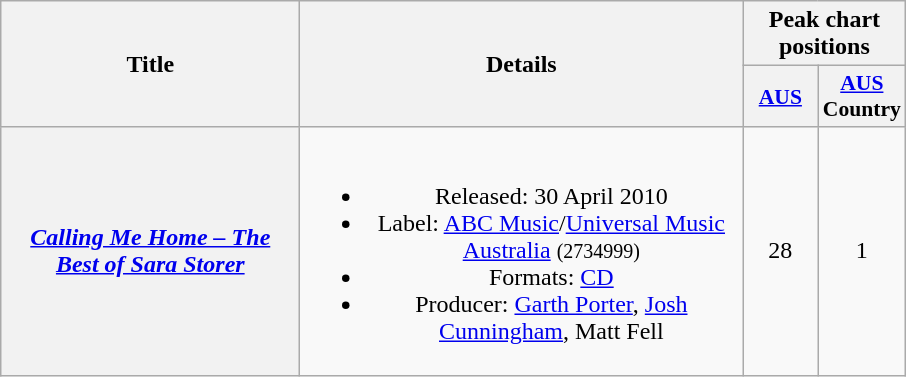<table class="wikitable plainrowheaders" style="text-align:center;">
<tr>
<th scope="col" rowspan="2" style="width:12em;">Title</th>
<th scope="col" rowspan="2" style="width:18em;">Details</th>
<th scope="col" colspan="2">Peak chart positions</th>
</tr>
<tr>
<th scope="col" style="width:3em;font-size:90%;"><a href='#'>AUS</a><br></th>
<th scope="col" style="width:3em;font-size:90%;"><a href='#'>AUS</a> Country<br></th>
</tr>
<tr>
<th scope="row"><em><a href='#'>Calling Me Home – The Best of Sara Storer</a></em></th>
<td><br><ul><li>Released: 30 April 2010</li><li>Label: <a href='#'>ABC Music</a>/<a href='#'>Universal Music Australia</a> <small>(2734999)</small></li><li>Formats: <a href='#'>CD</a></li><li>Producer: <a href='#'>Garth Porter</a>, <a href='#'>Josh Cunningham</a>, Matt Fell</li></ul></td>
<td style="text-align:center;">28</td>
<td style="text-align:center;">1</td>
</tr>
</table>
